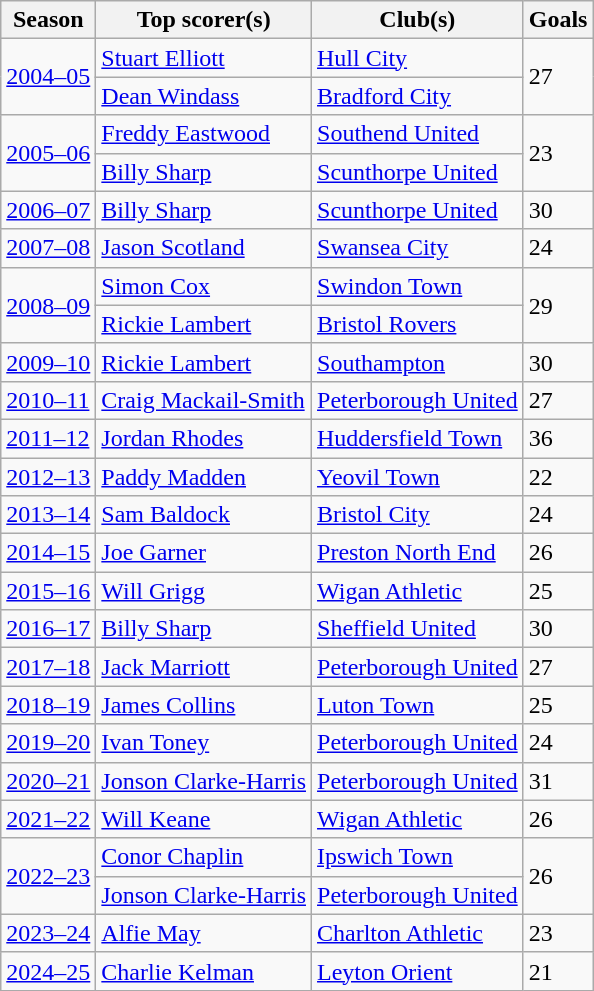<table class="wikitable sortable" style="text-align:left;">
<tr>
<th>Season</th>
<th>Top scorer(s)</th>
<th>Club(s)</th>
<th>Goals</th>
</tr>
<tr>
<td rowspan="2"><a href='#'>2004–05</a></td>
<td style="text-align:left;"> <a href='#'>Stuart Elliott</a></td>
<td style="text-align:left;"><a href='#'>Hull City</a></td>
<td rowspan="2">27</td>
</tr>
<tr>
<td style="text-align:left;"> <a href='#'>Dean Windass</a></td>
<td style="text-align:left;"><a href='#'>Bradford City</a></td>
</tr>
<tr>
<td rowspan="2"><a href='#'>2005–06</a></td>
<td style="text-align:left;"> <a href='#'>Freddy Eastwood</a></td>
<td style="text-align:left;"><a href='#'>Southend United</a></td>
<td rowspan="2">23</td>
</tr>
<tr>
<td style="text-align:left;"> <a href='#'>Billy Sharp</a></td>
<td style="text-align:left;"><a href='#'>Scunthorpe United</a></td>
</tr>
<tr>
<td><a href='#'>2006–07</a></td>
<td style="text-align:left;"> <a href='#'>Billy Sharp</a></td>
<td style="text-align:left;"><a href='#'>Scunthorpe United</a></td>
<td>30</td>
</tr>
<tr>
<td><a href='#'>2007–08</a></td>
<td style="text-align:left;"> <a href='#'>Jason Scotland</a></td>
<td style="text-align:left;"><a href='#'>Swansea City</a></td>
<td>24</td>
</tr>
<tr>
<td rowspan="2"><a href='#'>2008–09</a></td>
<td style="text-align:left;"> <a href='#'>Simon Cox</a></td>
<td style="text-align:left;"><a href='#'>Swindon Town</a></td>
<td rowspan="2">29</td>
</tr>
<tr>
<td style="text-align:left;"> <a href='#'>Rickie Lambert</a></td>
<td style="text-align:left;"><a href='#'>Bristol Rovers</a></td>
</tr>
<tr>
<td><a href='#'>2009–10</a></td>
<td style="text-align:left;"> <a href='#'>Rickie Lambert</a></td>
<td style="text-align:left;"><a href='#'>Southampton</a></td>
<td>30</td>
</tr>
<tr>
<td><a href='#'>2010–11</a></td>
<td style="text-align:left;"> <a href='#'>Craig Mackail-Smith</a></td>
<td style="text-align:left;"><a href='#'>Peterborough United</a></td>
<td>27</td>
</tr>
<tr>
<td><a href='#'>2011–12</a></td>
<td style="text-align:left;"> <a href='#'>Jordan Rhodes</a></td>
<td style="text-align:left;"><a href='#'>Huddersfield Town</a></td>
<td>36</td>
</tr>
<tr>
<td><a href='#'>2012–13</a></td>
<td style="text-align:left;"> <a href='#'>Paddy Madden</a></td>
<td style="text-align:left;"><a href='#'>Yeovil Town</a></td>
<td>22</td>
</tr>
<tr>
<td><a href='#'>2013–14</a></td>
<td style="text-align:left;"> <a href='#'>Sam Baldock</a></td>
<td style="text-align:left;"><a href='#'>Bristol City</a></td>
<td>24</td>
</tr>
<tr>
<td><a href='#'>2014–15</a></td>
<td style="text-align:left;"> <a href='#'>Joe Garner</a></td>
<td style="text-align:left;"><a href='#'>Preston North End</a></td>
<td>26</td>
</tr>
<tr>
<td><a href='#'>2015–16</a></td>
<td> <a href='#'>Will Grigg</a></td>
<td><a href='#'>Wigan Athletic</a></td>
<td>25</td>
</tr>
<tr>
<td><a href='#'>2016–17</a></td>
<td> <a href='#'>Billy Sharp</a></td>
<td><a href='#'>Sheffield United</a></td>
<td>30</td>
</tr>
<tr>
<td><a href='#'>2017–18</a></td>
<td> <a href='#'>Jack Marriott</a></td>
<td><a href='#'>Peterborough United</a></td>
<td>27</td>
</tr>
<tr>
<td><a href='#'>2018–19</a></td>
<td> <a href='#'>James Collins</a></td>
<td><a href='#'>Luton Town</a></td>
<td>25</td>
</tr>
<tr>
<td><a href='#'>2019–20</a></td>
<td> <a href='#'>Ivan Toney</a></td>
<td><a href='#'>Peterborough United</a></td>
<td>24</td>
</tr>
<tr>
<td><a href='#'>2020–21</a></td>
<td> <a href='#'>Jonson Clarke-Harris</a></td>
<td><a href='#'>Peterborough United</a></td>
<td>31</td>
</tr>
<tr>
<td><a href='#'>2021–22</a></td>
<td> <a href='#'>Will Keane</a></td>
<td><a href='#'>Wigan Athletic</a></td>
<td>26</td>
</tr>
<tr>
<td rowspan="2"><a href='#'>2022–23</a></td>
<td> <a href='#'>Conor Chaplin</a></td>
<td><a href='#'>Ipswich Town</a></td>
<td rowspan="2">26</td>
</tr>
<tr>
<td> <a href='#'>Jonson Clarke-Harris</a></td>
<td><a href='#'>Peterborough United</a></td>
</tr>
<tr>
<td><a href='#'>2023–24</a></td>
<td> <a href='#'>Alfie May</a></td>
<td><a href='#'>Charlton Athletic</a></td>
<td>23</td>
</tr>
<tr>
<td><a href='#'>2024–25</a></td>
<td> <a href='#'>Charlie Kelman</a></td>
<td><a href='#'>Leyton Orient</a></td>
<td>21</td>
</tr>
</table>
